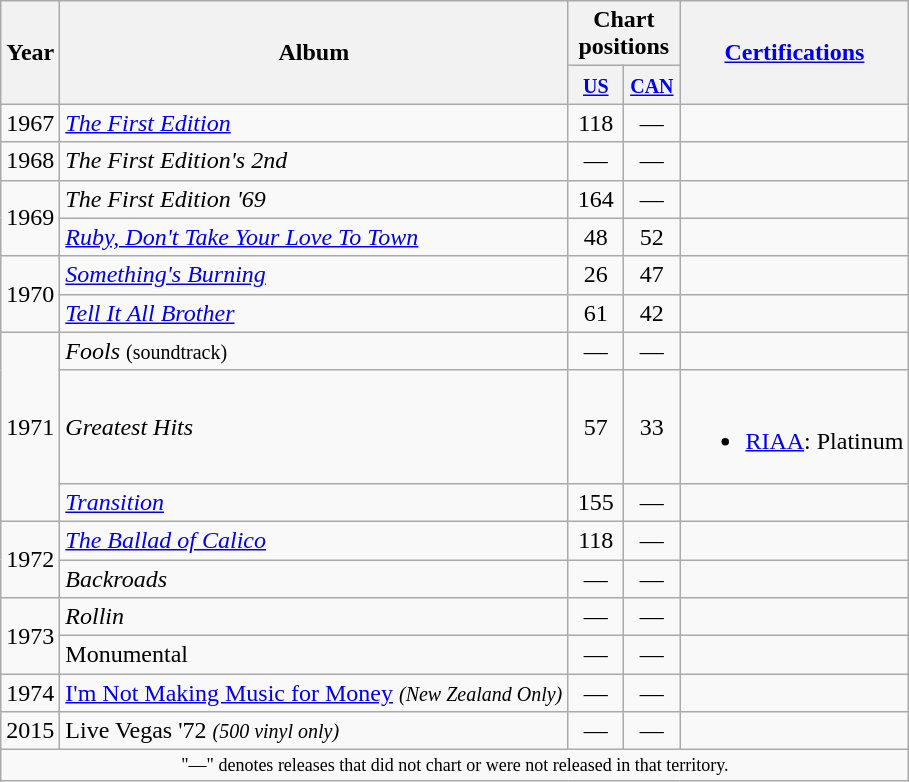<table class="wikitable">
<tr>
<th rowspan="2">Year</th>
<th rowspan="2">Album</th>
<th colspan="2">Chart positions</th>
<th scope="col" rowspan="2"><a href='#'>Certifications</a></th>
</tr>
<tr>
<th style="width:30px;"><small><a href='#'>US</a><br></small></th>
<th style="width:30px;"><small><a href='#'>CAN</a></small><br></th>
</tr>
<tr>
<td>1967</td>
<td><em><a href='#'>The First Edition</a></em></td>
<td style="text-align:center;">118</td>
<td style="text-align:center;">—</td>
<td></td>
</tr>
<tr>
<td>1968</td>
<td><em>The First Edition's 2nd</em></td>
<td style="text-align:center;">—</td>
<td style="text-align:center;">—</td>
<td></td>
</tr>
<tr>
<td rowspan="2">1969</td>
<td><em>The First Edition '69</em></td>
<td style="text-align:center;">164</td>
<td style="text-align:center;">—</td>
<td></td>
</tr>
<tr>
<td><em><a href='#'>Ruby, Don't Take Your Love To Town</a></em></td>
<td style="text-align:center;">48</td>
<td style="text-align:center;">52</td>
<td></td>
</tr>
<tr>
<td rowspan="2">1970</td>
<td><em><a href='#'>Something's Burning</a></em></td>
<td style="text-align:center;">26</td>
<td style="text-align:center;">47</td>
<td></td>
</tr>
<tr>
<td><em><a href='#'>Tell It All Brother</a></em></td>
<td style="text-align:center;">61</td>
<td style="text-align:center;">42</td>
<td></td>
</tr>
<tr>
<td rowspan="3">1971</td>
<td><em>Fools</em> <small>(soundtrack)</small></td>
<td style="text-align:center;">—</td>
<td style="text-align:center;">—</td>
<td></td>
</tr>
<tr>
<td><em>Greatest Hits</em></td>
<td style="text-align:center;">57</td>
<td style="text-align:center;">33</td>
<td><br><ul><li><a href='#'>RIAA</a>: Platinum</li></ul></td>
</tr>
<tr>
<td><em><a href='#'>Transition</a></em></td>
<td style="text-align:center;">155</td>
<td style="text-align:center;">—</td>
<td></td>
</tr>
<tr>
<td rowspan="2">1972</td>
<td><em><a href='#'>The Ballad of Calico</a></em></td>
<td style="text-align:center;">118</td>
<td style="text-align:center;">—</td>
<td></td>
</tr>
<tr>
<td><em>Backroads</em></td>
<td style="text-align:center;">—</td>
<td style="text-align:center;">—</td>
<td></td>
</tr>
<tr>
<td rowspan="2">1973</td>
<td><em>Rollin<strong></td>
<td style="text-align:center;">—</td>
<td style="text-align:center;">—</td>
<td></td>
</tr>
<tr>
<td></em>Monumental<em></td>
<td style="text-align:center;">—</td>
<td style="text-align:center;">—</td>
<td></td>
</tr>
<tr>
<td>1974</td>
<td></em><a href='#'>I'm Not Making Music for Money</a><em> <small>(New Zealand Only)</small></td>
<td style="text-align:center;">—</td>
<td style="text-align:center;">—</td>
<td></td>
</tr>
<tr>
<td>2015</td>
<td></em>Live Vegas '72<em> <small>(500 vinyl only)</small></td>
<td style="text-align:center;">—</td>
<td style="text-align:center;">—</td>
<td></td>
</tr>
<tr>
<td colspan="5" style="text-align:center; font-size:9pt;">"—" denotes releases that did not chart or were not released in that territory.</td>
</tr>
</table>
